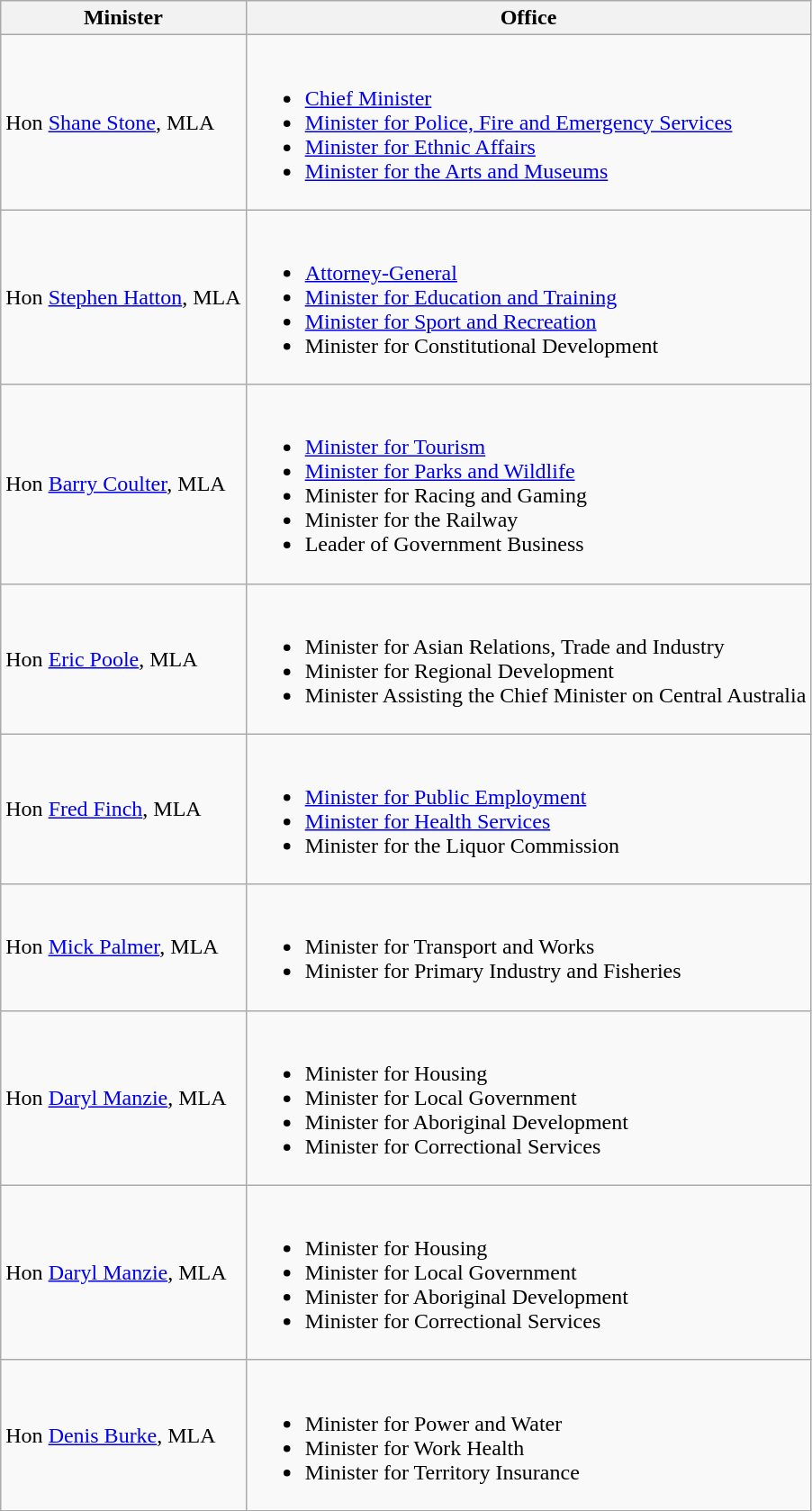<table class="wikitable">
<tr>
<th>Minister</th>
<th>Office</th>
</tr>
<tr>
<td>Hon <a href='#'>Shane Stone</a>, MLA</td>
<td><br><ul><li><a href='#'>Chief Minister</a></li><li><a href='#'>Minister for Police, Fire and Emergency Services</a></li><li><a href='#'>Minister for Ethnic Affairs</a></li><li><a href='#'>Minister for the Arts and Museums</a></li></ul></td>
</tr>
<tr>
<td>Hon <a href='#'>Stephen Hatton</a>, MLA</td>
<td><br><ul><li><a href='#'>Attorney-General</a></li><li><a href='#'>Minister for Education and Training</a></li><li><a href='#'>Minister for Sport and Recreation</a></li><li>Minister for Constitutional Development</li></ul></td>
</tr>
<tr>
<td>Hon <a href='#'>Barry Coulter</a>, MLA</td>
<td><br><ul><li><a href='#'>Minister for Tourism</a></li><li><a href='#'>Minister for Parks and Wildlife</a></li><li>Minister for Racing and Gaming</li><li>Minister for the Railway</li><li>Leader of Government Business</li></ul></td>
</tr>
<tr>
<td>Hon <a href='#'>Eric Poole</a>, MLA</td>
<td><br><ul><li>Minister for Asian Relations, Trade and Industry</li><li>Minister for Regional Development</li><li>Minister Assisting the Chief Minister on Central Australia</li></ul></td>
</tr>
<tr>
<td>Hon <a href='#'>Fred Finch</a>, MLA</td>
<td><br><ul><li><a href='#'>Minister for Public Employment</a></li><li><a href='#'>Minister for Health Services</a></li><li>Minister for the Liquor Commission</li></ul></td>
</tr>
<tr>
<td>Hon <a href='#'>Mick Palmer</a>, MLA</td>
<td><br><ul><li>Minister for Transport and Works</li><li>Minister for Primary Industry and Fisheries</li></ul></td>
</tr>
<tr>
<td>Hon <a href='#'>Daryl Manzie</a>, MLA</td>
<td><br><ul><li>Minister for Housing</li><li>Minister for Local Government</li><li>Minister for Aboriginal Development</li><li>Minister for Correctional Services</li></ul></td>
</tr>
<tr>
<td>Hon <a href='#'>Daryl Manzie</a>, MLA</td>
<td><br><ul><li>Minister for Housing</li><li>Minister for Local Government</li><li>Minister for Aboriginal Development</li><li>Minister for Correctional Services</li></ul></td>
</tr>
<tr>
<td>Hon <a href='#'>Denis Burke</a>, MLA</td>
<td><br><ul><li>Minister for Power and Water</li><li>Minister for Work Health</li><li>Minister for Territory Insurance</li></ul></td>
</tr>
</table>
